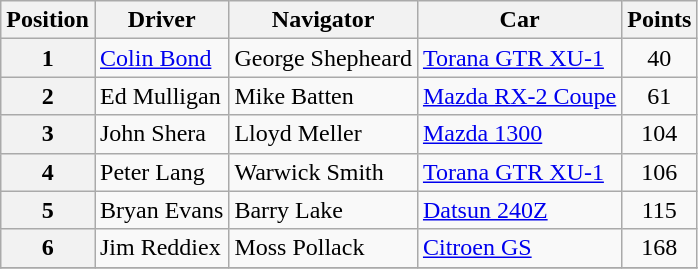<table class="wikitable" border="1">
<tr>
<th>Position</th>
<th>Driver</th>
<th>Navigator</th>
<th>Car</th>
<th>Points</th>
</tr>
<tr>
<th>1</th>
<td><a href='#'>Colin Bond</a></td>
<td>George Shepheard</td>
<td><a href='#'>Torana GTR XU-1</a></td>
<td align="center">40</td>
</tr>
<tr>
<th>2</th>
<td>Ed Mulligan</td>
<td>Mike Batten</td>
<td><a href='#'>Mazda RX-2 Coupe</a></td>
<td align="center">61</td>
</tr>
<tr>
<th>3</th>
<td>John Shera</td>
<td>Lloyd Meller</td>
<td><a href='#'>Mazda 1300</a></td>
<td align="center">104</td>
</tr>
<tr>
<th>4</th>
<td>Peter Lang</td>
<td>Warwick Smith</td>
<td><a href='#'>Torana GTR XU-1</a></td>
<td align="center">106</td>
</tr>
<tr>
<th>5</th>
<td>Bryan Evans</td>
<td>Barry Lake</td>
<td><a href='#'>Datsun 240Z</a></td>
<td align="center">115</td>
</tr>
<tr>
<th>6</th>
<td>Jim Reddiex</td>
<td>Moss Pollack</td>
<td><a href='#'>Citroen GS</a></td>
<td align="center">168</td>
</tr>
<tr>
</tr>
</table>
